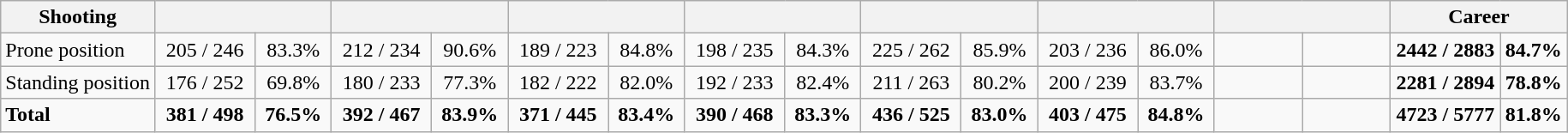<table class="wikitable" style="text-align:center;">
<tr ">
<th align=left>Shooting</th>
<th style="width:130px;" colspan=2></th>
<th style="width:130px;" colspan=2></th>
<th style="width:130px;" colspan=2></th>
<th style="width:130px;" colspan=2></th>
<th style="width:130px;" colspan=2></th>
<th style="width:130px;" colspan=2></th>
<th style="width:130px;" colspan=2></th>
<th colspan="2;" style="width:130px;">Career</th>
</tr>
<tr>
<td align=left>Prone position</td>
<td>205 / 246</td>
<td>83.3%</td>
<td>212 / 234</td>
<td>90.6%</td>
<td>189 / 223</td>
<td>84.8%</td>
<td>198 / 235</td>
<td>84.3%</td>
<td>225 / 262</td>
<td>85.9%</td>
<td>203 / 236</td>
<td>86.0%</td>
<td></td>
<td></td>
<td><strong>2442 / 2883</strong></td>
<td><strong>84.7%</strong></td>
</tr>
<tr>
<td align=left>Standing position</td>
<td>176 / 252</td>
<td>69.8%</td>
<td>180 / 233</td>
<td>77.3%</td>
<td>182 / 222</td>
<td>82.0%</td>
<td>192 / 233</td>
<td>82.4%</td>
<td>211 / 263</td>
<td>80.2%</td>
<td>200 / 239</td>
<td>83.7%</td>
<td></td>
<td></td>
<td><strong>2281 / 2894</strong></td>
<td><strong>78.8%</strong></td>
</tr>
<tr>
<td align=left><strong>Total</strong></td>
<td><strong>381 / 498</strong></td>
<td><strong>76.5%</strong></td>
<td><strong>392 / 467</strong></td>
<td><strong>83.9%</strong></td>
<td><strong>371 / 445</strong></td>
<td><strong>83.4%</strong></td>
<td><strong>390 / 468</strong></td>
<td><strong>83.3%</strong></td>
<td><strong>436 / 525</strong></td>
<td><strong>83.0%</strong></td>
<td><strong>403 / 475</strong></td>
<td><strong>84.8%</strong></td>
<td></td>
<td></td>
<td><strong>4723 / 5777</strong></td>
<td><strong>81.8%</strong></td>
</tr>
</table>
